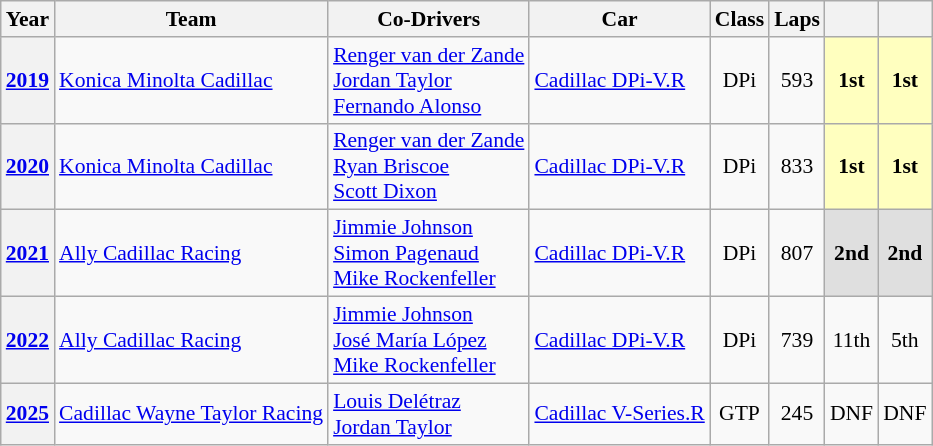<table class="wikitable" style="text-align:center; font-size:90%">
<tr>
<th>Year</th>
<th>Team</th>
<th>Co-Drivers</th>
<th>Car</th>
<th>Class</th>
<th>Laps</th>
<th></th>
<th></th>
</tr>
<tr>
<th><a href='#'>2019</a></th>
<td align="left" nowrap> <a href='#'>Konica Minolta Cadillac</a></td>
<td align="left" nowrap> <a href='#'>Renger van der Zande</a><br> <a href='#'>Jordan Taylor</a><br> <a href='#'>Fernando Alonso</a></td>
<td align="left" nowrap><a href='#'>Cadillac DPi-V.R</a></td>
<td>DPi</td>
<td>593</td>
<td style="background:#FFFFBF;"><strong>1st</strong></td>
<td style="background:#FFFFBF;"><strong>1st</strong></td>
</tr>
<tr>
<th><a href='#'>2020</a></th>
<td align="left" nowrap> <a href='#'>Konica Minolta Cadillac</a></td>
<td align="left" nowrap> <a href='#'>Renger van der Zande</a><br> <a href='#'>Ryan Briscoe</a><br> <a href='#'>Scott Dixon</a></td>
<td align="left" nowrap><a href='#'>Cadillac DPi-V.R</a></td>
<td>DPi</td>
<td>833</td>
<td style="background:#FFFFBF;"><strong>1st</strong></td>
<td style="background:#FFFFBF;"><strong>1st</strong></td>
</tr>
<tr>
<th><a href='#'>2021</a></th>
<td align="left" nowrap> <a href='#'>Ally Cadillac Racing</a></td>
<td align="left" nowrap> <a href='#'>Jimmie Johnson</a><br> <a href='#'>Simon Pagenaud</a><br> <a href='#'>Mike Rockenfeller</a></td>
<td align="left" nowrap><a href='#'>Cadillac DPi-V.R</a></td>
<td>DPi</td>
<td>807</td>
<td style="background:#DFDFDF;"><strong>2nd</strong></td>
<td style="background:#DFDFDF;"><strong>2nd</strong></td>
</tr>
<tr>
<th><a href='#'>2022</a></th>
<td align="left" nowrap> <a href='#'>Ally Cadillac Racing</a></td>
<td align="left" nowrap> <a href='#'>Jimmie Johnson</a><br> <a href='#'>José María López</a><br> <a href='#'>Mike Rockenfeller</a></td>
<td align="left" nowrap><a href='#'>Cadillac DPi-V.R</a></td>
<td>DPi</td>
<td>739</td>
<td>11th</td>
<td>5th</td>
</tr>
<tr>
<th><a href='#'>2025</a></th>
<td align="left" nowrap> <a href='#'>Cadillac Wayne Taylor Racing</a></td>
<td align="left" nowrap> <a href='#'>Louis Delétraz</a><br> <a href='#'>Jordan Taylor</a></td>
<td align="left" nowrap><a href='#'>Cadillac V-Series.R</a></td>
<td>GTP</td>
<td>245</td>
<td>DNF</td>
<td>DNF</td>
</tr>
</table>
